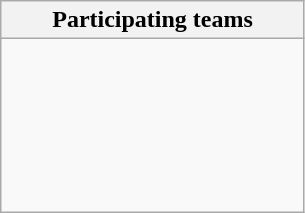<table class="wikitable">
<tr>
<th width=195px>Participating teams</th>
</tr>
<tr>
<td valign=top><br><br>
<br>
<br>
<br>
<br>
</td>
</tr>
</table>
